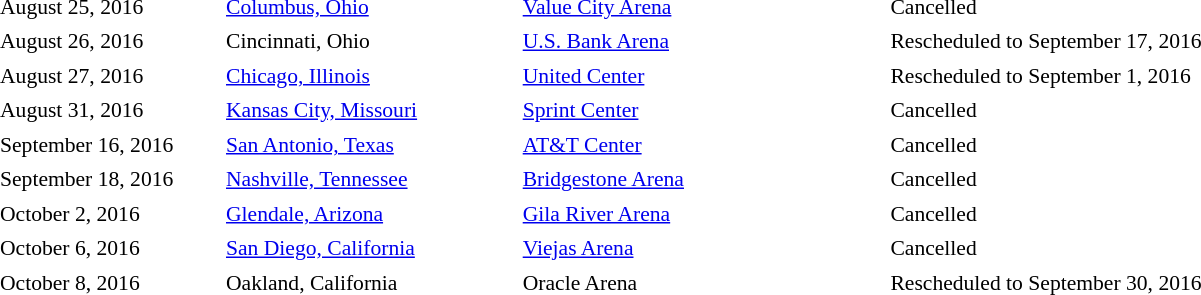<table cellpadding="2" style="border:0 solid darkgrey; font-size:90%">
<tr>
<th style="width:150px;"></th>
<th style="width:200px;"></th>
<th style="width:250px;"></th>
<th style="width:700px;"></th>
</tr>
<tr border="0">
</tr>
<tr>
<td>August 25, 2016</td>
<td><a href='#'>Columbus, Ohio</a></td>
<td><a href='#'>Value City Arena</a></td>
<td>Cancelled</td>
</tr>
<tr>
<td>August 26, 2016</td>
<td>Cincinnati, Ohio</td>
<td><a href='#'>U.S. Bank Arena</a></td>
<td>Rescheduled to September 17, 2016</td>
</tr>
<tr>
<td>August 27, 2016</td>
<td><a href='#'>Chicago, Illinois</a></td>
<td><a href='#'>United Center</a></td>
<td>Rescheduled to September 1, 2016</td>
</tr>
<tr>
<td>August 31, 2016</td>
<td><a href='#'>Kansas City, Missouri</a></td>
<td><a href='#'>Sprint Center</a></td>
<td>Cancelled</td>
</tr>
<tr>
<td>September 16, 2016</td>
<td><a href='#'>San Antonio, Texas</a></td>
<td><a href='#'>AT&T Center</a></td>
<td>Cancelled</td>
</tr>
<tr>
<td>September 18, 2016</td>
<td><a href='#'>Nashville, Tennessee</a></td>
<td><a href='#'>Bridgestone Arena</a></td>
<td>Cancelled</td>
</tr>
<tr>
<td>October 2, 2016</td>
<td><a href='#'>Glendale, Arizona</a></td>
<td><a href='#'>Gila River Arena</a></td>
<td>Cancelled</td>
</tr>
<tr>
<td>October 6, 2016</td>
<td><a href='#'>San Diego, California</a></td>
<td><a href='#'>Viejas Arena</a></td>
<td>Cancelled</td>
</tr>
<tr>
<td>October 8, 2016</td>
<td>Oakland, California</td>
<td>Oracle Arena</td>
<td>Rescheduled to September 30, 2016</td>
</tr>
<tr>
</tr>
</table>
